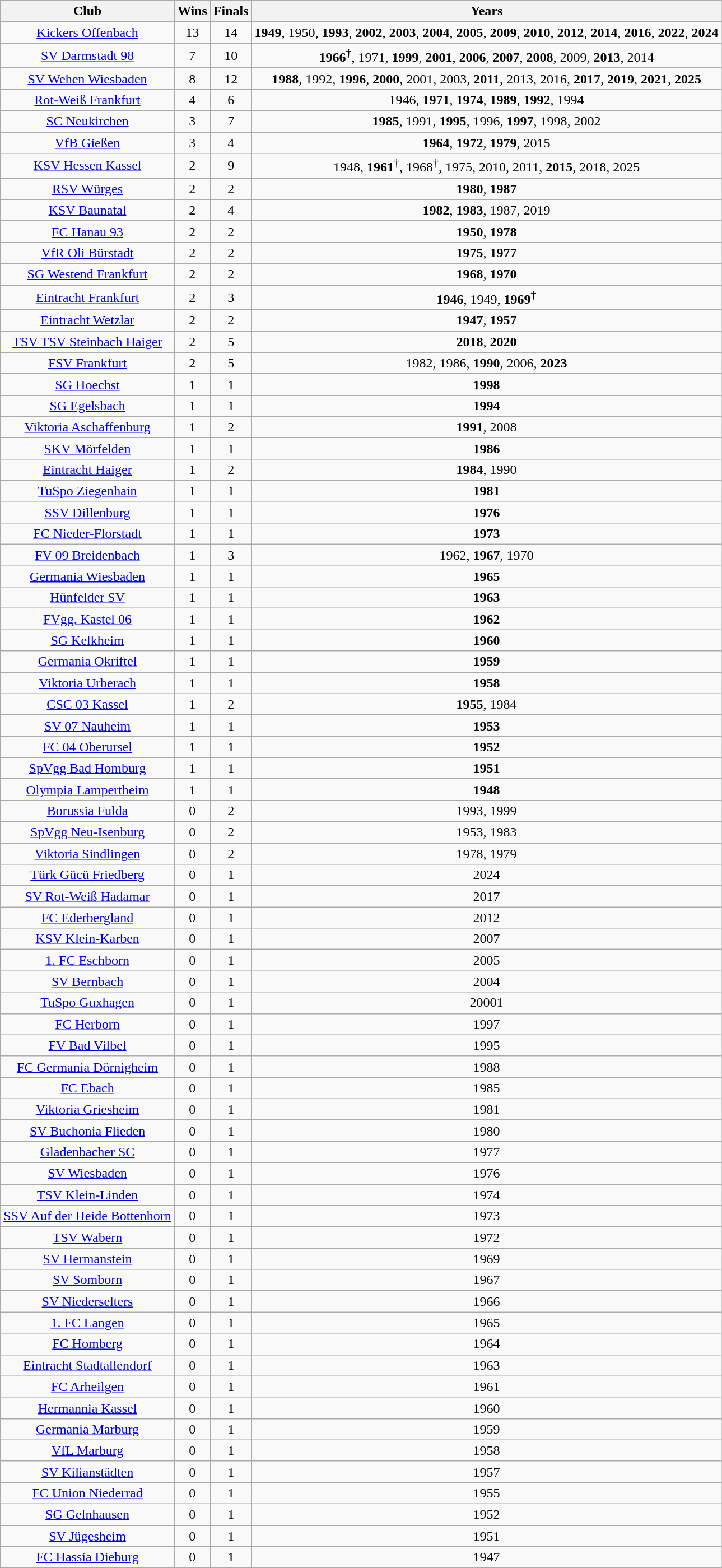<table class="wikitable">
<tr>
<th>Club</th>
<th>Wins</th>
<th>Finals</th>
<th>Years</th>
</tr>
<tr align="center">
<td><a href='#'>Kickers Offenbach</a></td>
<td>13</td>
<td>14</td>
<td><strong>1949</strong>, 1950, <strong>1993</strong>, <strong>2002</strong>, <strong>2003</strong>, <strong>2004</strong>, <strong>2005</strong>, <strong>2009</strong>, <strong>2010</strong>, <strong>2012</strong>, <strong>2014</strong>, <strong>2016</strong>, <strong>2022</strong>, <strong>2024</strong></td>
</tr>
<tr align="center">
<td><a href='#'>SV Darmstadt 98</a></td>
<td>7</td>
<td>10</td>
<td><strong>1966</strong><sup>†</sup>, 1971, <strong>1999</strong>, <strong>2001</strong>, <strong>2006</strong>, <strong>2007</strong>, <strong>2008</strong>, 2009, <strong>2013</strong>, 2014</td>
</tr>
<tr align="center">
<td><a href='#'>SV Wehen Wiesbaden</a></td>
<td>8</td>
<td>12</td>
<td><strong>1988</strong>, 1992, <strong>1996</strong>, <strong>2000</strong>, 2001, 2003, <strong>2011</strong>, 2013, 2016, <strong>2017</strong>, <strong>2019</strong>, <strong>2021</strong>, <strong>2025</strong></td>
</tr>
<tr align="center">
<td><a href='#'>Rot-Weiß Frankfurt</a></td>
<td>4</td>
<td>6</td>
<td>1946, <strong>1971</strong>, <strong>1974</strong>, <strong>1989</strong>, <strong>1992</strong>, 1994</td>
</tr>
<tr align="center">
<td><a href='#'>SC Neukirchen</a></td>
<td>3</td>
<td>7</td>
<td><strong>1985</strong>, 1991, <strong>1995</strong>, 1996, <strong>1997</strong>, 1998, 2002</td>
</tr>
<tr align="center">
<td><a href='#'>VfB Gießen</a></td>
<td>3</td>
<td>4</td>
<td><strong>1964</strong>, <strong>1972</strong>, <strong>1979</strong>, 2015</td>
</tr>
<tr align="center">
<td><a href='#'>KSV Hessen Kassel</a></td>
<td>2</td>
<td>9</td>
<td>1948, <strong>1961</strong><sup>†</sup>, 1968<sup>†</sup>, 1975, 2010, 2011, <strong>2015</strong>, 2018, 2025</td>
</tr>
<tr align="center">
<td><a href='#'>RSV Würges</a></td>
<td>2</td>
<td>2</td>
<td><strong>1980</strong>, <strong>1987</strong></td>
</tr>
<tr align="center">
<td><a href='#'>KSV Baunatal</a></td>
<td>2</td>
<td>4</td>
<td><strong>1982</strong>, <strong>1983</strong>, 1987, 2019</td>
</tr>
<tr align="center">
<td><a href='#'>FC Hanau 93</a></td>
<td>2</td>
<td>2</td>
<td><strong>1950</strong>, <strong>1978</strong></td>
</tr>
<tr align="center">
<td><a href='#'>VfR Oli Bürstadt</a></td>
<td>2</td>
<td>2</td>
<td><strong>1975</strong>, <strong>1977</strong></td>
</tr>
<tr align="center">
<td><a href='#'>SG Westend Frankfurt</a></td>
<td>2</td>
<td>2</td>
<td><strong>1968</strong>, <strong>1970</strong></td>
</tr>
<tr align="center">
<td><a href='#'>Eintracht Frankfurt</a></td>
<td>2</td>
<td>3</td>
<td><strong>1946</strong>, 1949, <strong>1969</strong><sup>†</sup></td>
</tr>
<tr align="center">
<td><a href='#'>Eintracht Wetzlar</a></td>
<td>2</td>
<td>2</td>
<td><strong>1947</strong>, <strong>1957</strong></td>
</tr>
<tr align="center">
<td><a href='#'>TSV TSV Steinbach Haiger</a></td>
<td>2</td>
<td>5</td>
<td><strong>2018</strong>, <strong>2020</strong></td>
</tr>
<tr align="center">
<td><a href='#'>FSV Frankfurt</a></td>
<td>2</td>
<td>5</td>
<td>1982, 1986, <strong>1990</strong>, 2006, <strong>2023</strong></td>
</tr>
<tr align="center">
<td><a href='#'>SG Hoechst</a></td>
<td>1</td>
<td>1</td>
<td><strong>1998</strong></td>
</tr>
<tr align="center">
<td><a href='#'>SG Egelsbach</a></td>
<td>1</td>
<td>1</td>
<td><strong>1994</strong></td>
</tr>
<tr align="center">
<td><a href='#'>Viktoria Aschaffenburg</a></td>
<td>1</td>
<td>2</td>
<td><strong>1991</strong>, 2008</td>
</tr>
<tr align="center">
<td><a href='#'>SKV Mörfelden</a></td>
<td>1</td>
<td>1</td>
<td><strong>1986</strong></td>
</tr>
<tr align="center">
<td><a href='#'>Eintracht Haiger</a></td>
<td>1</td>
<td>2</td>
<td><strong>1984</strong>, 1990</td>
</tr>
<tr align="center">
<td><a href='#'>TuSpo Ziegenhain</a></td>
<td>1</td>
<td>1</td>
<td><strong>1981</strong></td>
</tr>
<tr align="center">
<td><a href='#'>SSV Dillenburg</a></td>
<td>1</td>
<td>1</td>
<td><strong>1976</strong></td>
</tr>
<tr align="center">
<td><a href='#'>FC Nieder-Florstadt</a></td>
<td>1</td>
<td>1</td>
<td><strong>1973</strong></td>
</tr>
<tr align="center">
<td><a href='#'>FV 09 Breidenbach</a></td>
<td>1</td>
<td>3</td>
<td>1962, <strong>1967</strong>, 1970</td>
</tr>
<tr align="center">
<td><a href='#'>Germania Wiesbaden</a></td>
<td>1</td>
<td>1</td>
<td><strong>1965</strong></td>
</tr>
<tr align="center">
<td><a href='#'>Hünfelder SV</a></td>
<td>1</td>
<td>1</td>
<td><strong>1963</strong></td>
</tr>
<tr align="center">
<td><a href='#'>FVgg. Kastel 06</a></td>
<td>1</td>
<td>1</td>
<td><strong>1962</strong></td>
</tr>
<tr align="center">
<td><a href='#'>SG Kelkheim</a></td>
<td>1</td>
<td>1</td>
<td><strong>1960</strong></td>
</tr>
<tr align="center">
<td><a href='#'>Germania Okriftel</a></td>
<td>1</td>
<td>1</td>
<td><strong>1959</strong></td>
</tr>
<tr align="center">
<td><a href='#'>Viktoria Urberach</a></td>
<td>1</td>
<td>1</td>
<td><strong>1958</strong></td>
</tr>
<tr align="center">
<td><a href='#'>CSC 03 Kassel</a></td>
<td>1</td>
<td>2</td>
<td><strong>1955</strong>, 1984</td>
</tr>
<tr align="center">
<td><a href='#'>SV 07 Nauheim</a></td>
<td>1</td>
<td>1</td>
<td><strong>1953</strong></td>
</tr>
<tr align="center">
<td><a href='#'>FC 04 Oberursel</a></td>
<td>1</td>
<td>1</td>
<td><strong>1952</strong></td>
</tr>
<tr align="center">
<td><a href='#'>SpVgg Bad Homburg</a></td>
<td>1</td>
<td>1</td>
<td><strong>1951</strong></td>
</tr>
<tr align="center">
<td><a href='#'>Olympia Lampertheim</a></td>
<td>1</td>
<td>1</td>
<td><strong>1948</strong></td>
</tr>
<tr align="center">
<td><a href='#'>Borussia Fulda</a></td>
<td>0</td>
<td>2</td>
<td>1993, 1999</td>
</tr>
<tr align="center">
<td><a href='#'>SpVgg Neu-Isenburg</a></td>
<td>0</td>
<td>2</td>
<td>1953, 1983</td>
</tr>
<tr align="center">
<td><a href='#'>Viktoria Sindlingen</a></td>
<td>0</td>
<td>2</td>
<td>1978, 1979</td>
</tr>
<tr align="center">
<td><a href='#'>Türk Gücü Friedberg</a></td>
<td>0</td>
<td>1</td>
<td>2024</td>
</tr>
<tr align="center">
<td><a href='#'>SV Rot-Weiß Hadamar</a></td>
<td>0</td>
<td>1</td>
<td>2017</td>
</tr>
<tr align="center">
<td><a href='#'>FC Ederbergland</a></td>
<td>0</td>
<td>1</td>
<td>2012</td>
</tr>
<tr align="center">
<td><a href='#'>KSV Klein-Karben</a></td>
<td>0</td>
<td>1</td>
<td>2007</td>
</tr>
<tr align="center">
<td><a href='#'>1. FC Eschborn</a></td>
<td>0</td>
<td>1</td>
<td>2005</td>
</tr>
<tr align="center">
<td><a href='#'>SV Bernbach</a></td>
<td>0</td>
<td>1</td>
<td>2004</td>
</tr>
<tr align="center">
<td><a href='#'>TuSpo Guxhagen</a></td>
<td>0</td>
<td>1</td>
<td>20001</td>
</tr>
<tr align="center">
<td><a href='#'>FC Herborn</a></td>
<td>0</td>
<td>1</td>
<td>1997</td>
</tr>
<tr align="center">
<td><a href='#'>FV Bad Vilbel</a></td>
<td>0</td>
<td>1</td>
<td>1995</td>
</tr>
<tr align="center">
<td><a href='#'>FC Germania Dörnigheim</a></td>
<td>0</td>
<td>1</td>
<td>1988</td>
</tr>
<tr align="center">
<td><a href='#'>FC Ebach</a></td>
<td>0</td>
<td>1</td>
<td>1985</td>
</tr>
<tr align="center">
<td><a href='#'>Viktoria Griesheim</a></td>
<td>0</td>
<td>1</td>
<td>1981</td>
</tr>
<tr align="center">
<td><a href='#'>SV Buchonia Flieden</a></td>
<td>0</td>
<td>1</td>
<td>1980</td>
</tr>
<tr align="center">
<td><a href='#'>Gladenbacher SC</a></td>
<td>0</td>
<td>1</td>
<td>1977</td>
</tr>
<tr align="center">
<td><a href='#'>SV Wiesbaden</a></td>
<td>0</td>
<td>1</td>
<td>1976</td>
</tr>
<tr align="center">
<td><a href='#'>TSV Klein-Linden</a></td>
<td>0</td>
<td>1</td>
<td>1974</td>
</tr>
<tr align="center">
<td><a href='#'>SSV Auf der Heide Bottenhorn</a></td>
<td>0</td>
<td>1</td>
<td>1973</td>
</tr>
<tr align="center">
<td><a href='#'>TSV Wabern</a></td>
<td>0</td>
<td>1</td>
<td>1972</td>
</tr>
<tr align="center">
<td><a href='#'>SV Hermanstein</a></td>
<td>0</td>
<td>1</td>
<td>1969</td>
</tr>
<tr align="center">
<td><a href='#'>SV Somborn</a></td>
<td>0</td>
<td>1</td>
<td>1967</td>
</tr>
<tr align="center">
<td><a href='#'>SV Niederselters</a></td>
<td>0</td>
<td>1</td>
<td>1966</td>
</tr>
<tr align="center">
<td><a href='#'>1. FC Langen</a></td>
<td>0</td>
<td>1</td>
<td>1965</td>
</tr>
<tr align="center">
<td><a href='#'>FC Homberg</a></td>
<td>0</td>
<td>1</td>
<td>1964</td>
</tr>
<tr align="center">
<td><a href='#'>Eintracht Stadtallendorf</a></td>
<td>0</td>
<td>1</td>
<td>1963</td>
</tr>
<tr align="center">
<td><a href='#'>FC Arheilgen</a></td>
<td>0</td>
<td>1</td>
<td>1961</td>
</tr>
<tr align="center">
<td><a href='#'>Hermannia Kassel</a></td>
<td>0</td>
<td>1</td>
<td>1960</td>
</tr>
<tr align="center">
<td><a href='#'>Germania Marburg</a></td>
<td>0</td>
<td>1</td>
<td>1959</td>
</tr>
<tr align="center">
<td><a href='#'>VfL Marburg</a></td>
<td>0</td>
<td>1</td>
<td>1958</td>
</tr>
<tr align="center">
<td><a href='#'>SV Kilianstädten</a></td>
<td>0</td>
<td>1</td>
<td>1957</td>
</tr>
<tr align="center">
<td><a href='#'>FC Union Niederrad</a></td>
<td>0</td>
<td>1</td>
<td>1955</td>
</tr>
<tr align="center">
<td><a href='#'>SG Gelnhausen</a></td>
<td>0</td>
<td>1</td>
<td>1952</td>
</tr>
<tr align="center">
<td><a href='#'>SV Jügesheim</a></td>
<td>0</td>
<td>1</td>
<td>1951</td>
</tr>
<tr align="center">
<td><a href='#'>FC Hassia Dieburg</a></td>
<td>0</td>
<td>1</td>
<td>1947</td>
</tr>
</table>
